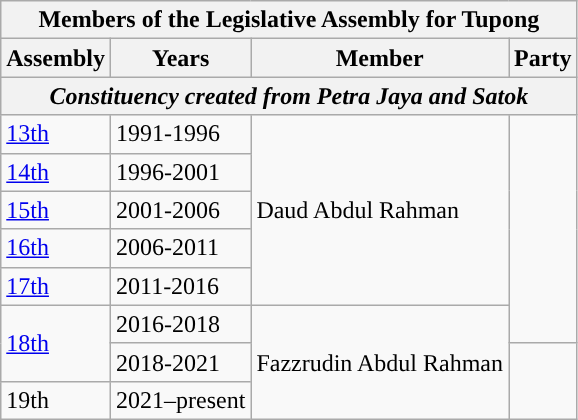<table class=wikitable>
<tr>
<th colspan="4">Members of the Legislative Assembly for Tupong</th>
</tr>
<tr>
<th>Assembly</th>
<th>Years</th>
<th>Member</th>
<th>Party</th>
</tr>
<tr>
<th colspan=4 align=center><em>Constituency created from Petra Jaya and Satok</em></th>
</tr>
<tr>
<td><a href='#'>13th</a></td>
<td>1991-1996</td>
<td rowspan=5>Daud Abdul Rahman</td>
<td rowspan=6></td>
</tr>
<tr>
<td><a href='#'>14th</a></td>
<td>1996-2001</td>
</tr>
<tr>
<td><a href='#'>15th</a></td>
<td>2001-2006</td>
</tr>
<tr>
<td><a href='#'>16th</a></td>
<td>2006-2011</td>
</tr>
<tr>
<td><a href='#'>17th</a></td>
<td>2011-2016</td>
</tr>
<tr>
<td rowspan=2><a href='#'>18th</a></td>
<td>2016-2018</td>
<td rowspan=3>Fazzrudin Abdul Rahman</td>
</tr>
<tr>
<td>2018-2021</td>
<td rowspan=2></td>
</tr>
<tr>
<td>19th</td>
<td>2021–present</td>
</tr>
</table>
